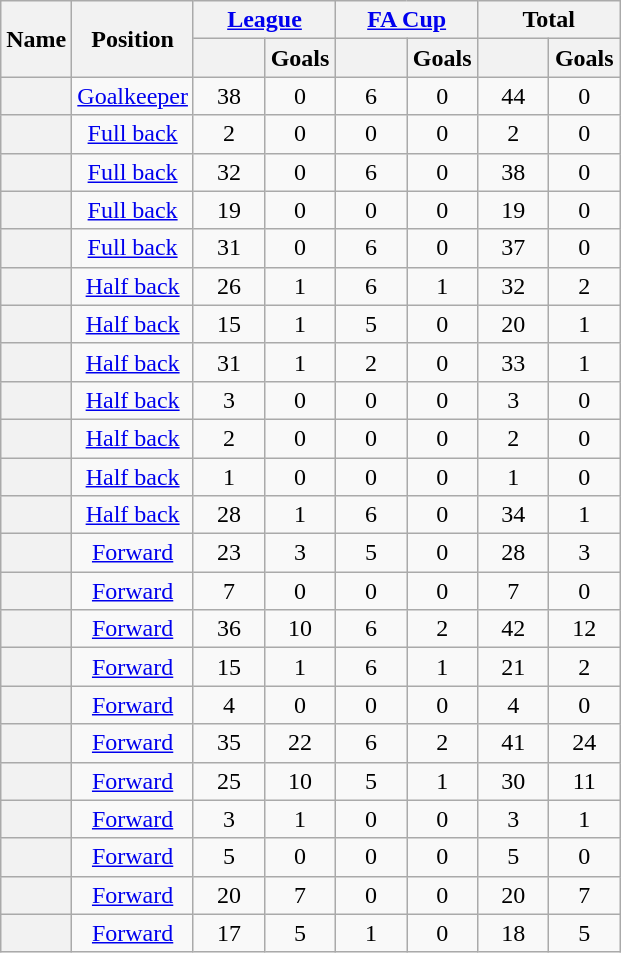<table class="wikitable sortable plainrowheaders" style=text-align:center>
<tr class="unsortable">
<th scope=col rowspan=2>Name</th>
<th scope=col rowspan=2>Position</th>
<th scope=col colspan=2><a href='#'>League</a></th>
<th scope=col colspan=2><a href='#'>FA Cup</a></th>
<th scope=col colspan=2>Total</th>
</tr>
<tr>
<th width=40 scope=col></th>
<th width=40 scope=col>Goals</th>
<th width=40 scope=col></th>
<th width=40 scope=col>Goals</th>
<th width=40 scope=col></th>
<th width=40 scope=col>Goals</th>
</tr>
<tr>
<th scope="row"></th>
<td data-sort-value="1"><a href='#'>Goalkeeper</a></td>
<td>38</td>
<td>0</td>
<td>6</td>
<td>0</td>
<td>44</td>
<td>0</td>
</tr>
<tr>
<th scope="row"></th>
<td data-sort-value="2"><a href='#'>Full back</a></td>
<td>2</td>
<td>0</td>
<td>0</td>
<td>0</td>
<td>2</td>
<td>0</td>
</tr>
<tr>
<th scope="row"></th>
<td data-sort-value="2"><a href='#'>Full back</a></td>
<td>32</td>
<td>0</td>
<td>6</td>
<td>0</td>
<td>38</td>
<td>0</td>
</tr>
<tr>
<th scope="row"></th>
<td data-sort-value="2"><a href='#'>Full back</a></td>
<td>19</td>
<td>0</td>
<td>0</td>
<td>0</td>
<td>19</td>
<td>0</td>
</tr>
<tr>
<th scope="row"></th>
<td data-sort-value="2"><a href='#'>Full back</a></td>
<td>31</td>
<td>0</td>
<td>6</td>
<td>0</td>
<td>37</td>
<td>0</td>
</tr>
<tr>
<th scope="row"></th>
<td data-sort-value="3"><a href='#'>Half back</a></td>
<td>26</td>
<td>1</td>
<td>6</td>
<td>1</td>
<td>32</td>
<td>2</td>
</tr>
<tr>
<th scope="row"></th>
<td data-sort-value="3"><a href='#'>Half back</a></td>
<td>15</td>
<td>1</td>
<td>5</td>
<td>0</td>
<td>20</td>
<td>1</td>
</tr>
<tr>
<th scope="row"></th>
<td data-sort-value="3"><a href='#'>Half back</a></td>
<td>31</td>
<td>1</td>
<td>2</td>
<td>0</td>
<td>33</td>
<td>1</td>
</tr>
<tr>
<th scope="row"></th>
<td data-sort-value="3"><a href='#'>Half back</a></td>
<td>3</td>
<td>0</td>
<td>0</td>
<td>0</td>
<td>3</td>
<td>0</td>
</tr>
<tr>
<th scope="row"></th>
<td data-sort-value="3"><a href='#'>Half back</a></td>
<td>2</td>
<td>0</td>
<td>0</td>
<td>0</td>
<td>2</td>
<td>0</td>
</tr>
<tr>
<th scope="row"></th>
<td data-sort-value="3"><a href='#'>Half back</a></td>
<td>1</td>
<td>0</td>
<td>0</td>
<td>0</td>
<td>1</td>
<td>0</td>
</tr>
<tr>
<th scope="row"></th>
<td data-sort-value="3"><a href='#'>Half back</a></td>
<td>28</td>
<td>1</td>
<td>6</td>
<td>0</td>
<td>34</td>
<td>1</td>
</tr>
<tr>
<th scope="row"></th>
<td data-sort-value="4"><a href='#'>Forward</a></td>
<td>23</td>
<td>3</td>
<td>5</td>
<td>0</td>
<td>28</td>
<td>3</td>
</tr>
<tr>
<th scope="row"></th>
<td data-sort-value="4"><a href='#'>Forward</a></td>
<td>7</td>
<td>0</td>
<td>0</td>
<td>0</td>
<td>7</td>
<td>0</td>
</tr>
<tr>
<th scope="row"></th>
<td data-sort-value="4"><a href='#'>Forward</a></td>
<td>36</td>
<td>10</td>
<td>6</td>
<td>2</td>
<td>42</td>
<td>12</td>
</tr>
<tr>
<th scope="row"></th>
<td data-sort-value="4"><a href='#'>Forward</a></td>
<td>15</td>
<td>1</td>
<td>6</td>
<td>1</td>
<td>21</td>
<td>2</td>
</tr>
<tr>
<th scope="row"></th>
<td data-sort-value="4"><a href='#'>Forward</a></td>
<td>4</td>
<td>0</td>
<td>0</td>
<td>0</td>
<td>4</td>
<td>0</td>
</tr>
<tr>
<th scope="row"></th>
<td data-sort-value="4"><a href='#'>Forward</a></td>
<td>35</td>
<td>22</td>
<td>6</td>
<td>2</td>
<td>41</td>
<td>24</td>
</tr>
<tr>
<th scope="row"></th>
<td data-sort-value="4"><a href='#'>Forward</a></td>
<td>25</td>
<td>10</td>
<td>5</td>
<td>1</td>
<td>30</td>
<td>11</td>
</tr>
<tr>
<th scope="row"></th>
<td data-sort-value="4"><a href='#'>Forward</a></td>
<td>3</td>
<td>1</td>
<td>0</td>
<td>0</td>
<td>3</td>
<td>1</td>
</tr>
<tr>
<th scope="row"></th>
<td data-sort-value="4"><a href='#'>Forward</a></td>
<td>5</td>
<td>0</td>
<td>0</td>
<td>0</td>
<td>5</td>
<td>0</td>
</tr>
<tr>
<th scope="row"></th>
<td data-sort-value="4"><a href='#'>Forward</a></td>
<td>20</td>
<td>7</td>
<td>0</td>
<td>0</td>
<td>20</td>
<td>7</td>
</tr>
<tr>
<th scope="row"> </th>
<td data-sort-value="4"><a href='#'>Forward</a></td>
<td>17</td>
<td>5</td>
<td>1</td>
<td>0</td>
<td>18</td>
<td>5</td>
</tr>
</table>
